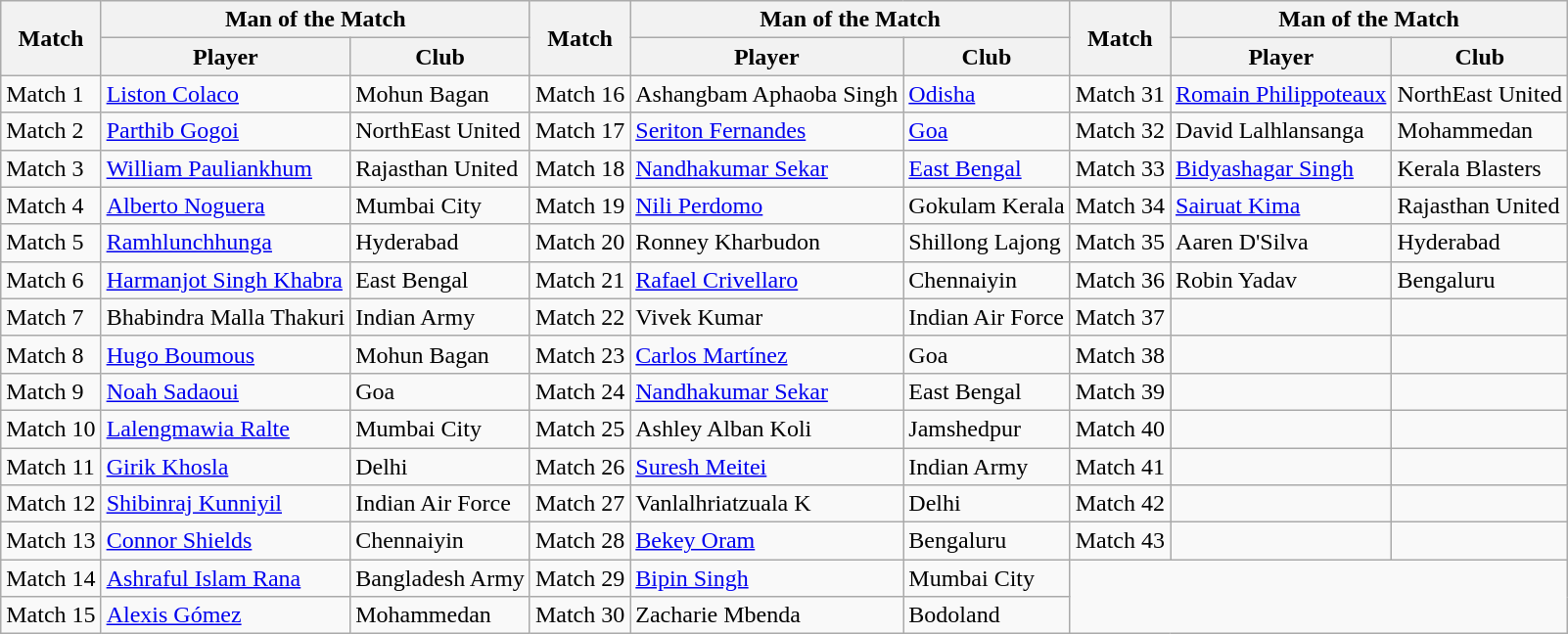<table class="wikitable">
<tr>
<th rowspan="2">Match</th>
<th colspan="2">Man of the Match</th>
<th rowspan="2">Match</th>
<th colspan="2">Man of the Match</th>
<th rowspan="2">Match</th>
<th colspan="2">Man of the Match</th>
</tr>
<tr>
<th>Player</th>
<th>Club</th>
<th>Player</th>
<th>Club</th>
<th>Player</th>
<th>Club</th>
</tr>
<tr>
<td>Match 1</td>
<td> <a href='#'>Liston Colaco</a></td>
<td>Mohun Bagan</td>
<td>Match 16</td>
<td> Ashangbam Aphaoba Singh</td>
<td><a href='#'>Odisha</a></td>
<td>Match 31</td>
<td> <a href='#'>Romain Philippoteaux</a></td>
<td>NorthEast United</td>
</tr>
<tr>
<td>Match 2</td>
<td> <a href='#'>Parthib Gogoi</a></td>
<td>NorthEast United</td>
<td>Match 17</td>
<td> <a href='#'>Seriton Fernandes</a></td>
<td><a href='#'>Goa</a></td>
<td>Match 32</td>
<td> David Lalhlansanga</td>
<td>Mohammedan</td>
</tr>
<tr>
<td>Match 3</td>
<td> <a href='#'>William Pauliankhum</a></td>
<td>Rajasthan United</td>
<td>Match 18</td>
<td> <a href='#'>Nandhakumar Sekar</a></td>
<td><a href='#'>East Bengal</a></td>
<td>Match 33</td>
<td> <a href='#'>Bidyashagar Singh</a></td>
<td>Kerala Blasters</td>
</tr>
<tr>
<td>Match 4</td>
<td> <a href='#'>Alberto Noguera</a></td>
<td>Mumbai City</td>
<td>Match 19</td>
<td> <a href='#'>Nili Perdomo</a></td>
<td>Gokulam Kerala</td>
<td>Match 34</td>
<td> <a href='#'>Sairuat Kima</a></td>
<td>Rajasthan United</td>
</tr>
<tr>
<td>Match 5</td>
<td> <a href='#'>Ramhlunchhunga</a></td>
<td>Hyderabad</td>
<td>Match 20</td>
<td> Ronney Kharbudon</td>
<td>Shillong Lajong</td>
<td>Match 35</td>
<td> Aaren D'Silva</td>
<td>Hyderabad</td>
</tr>
<tr>
<td>Match 6</td>
<td> <a href='#'>Harmanjot Singh Khabra</a></td>
<td>East Bengal</td>
<td>Match 21</td>
<td> <a href='#'>Rafael Crivellaro</a></td>
<td>Chennaiyin</td>
<td>Match 36</td>
<td> Robin Yadav</td>
<td>Bengaluru</td>
</tr>
<tr>
<td>Match 7</td>
<td> Bhabindra Malla Thakuri</td>
<td>Indian Army</td>
<td>Match 22</td>
<td> Vivek Kumar</td>
<td>Indian Air Force</td>
<td>Match 37</td>
<td></td>
<td></td>
</tr>
<tr>
<td>Match 8</td>
<td> <a href='#'>Hugo Boumous</a></td>
<td>Mohun Bagan</td>
<td>Match 23</td>
<td> <a href='#'>Carlos Martínez</a></td>
<td>Goa</td>
<td>Match 38</td>
<td></td>
<td></td>
</tr>
<tr>
<td>Match 9</td>
<td> <a href='#'>Noah Sadaoui</a></td>
<td>Goa</td>
<td>Match 24</td>
<td> <a href='#'>Nandhakumar Sekar</a></td>
<td>East Bengal</td>
<td>Match 39</td>
<td></td>
<td></td>
</tr>
<tr>
<td>Match 10</td>
<td> <a href='#'>Lalengmawia Ralte</a></td>
<td>Mumbai City</td>
<td>Match 25</td>
<td> Ashley Alban Koli</td>
<td>Jamshedpur</td>
<td>Match 40</td>
<td></td>
<td></td>
</tr>
<tr>
<td>Match 11</td>
<td> <a href='#'>Girik Khosla</a></td>
<td>Delhi</td>
<td>Match 26</td>
<td> <a href='#'>Suresh Meitei</a></td>
<td>Indian Army</td>
<td>Match 41</td>
<td></td>
<td></td>
</tr>
<tr>
<td>Match 12</td>
<td> <a href='#'>Shibinraj Kunniyil</a></td>
<td>Indian Air Force</td>
<td>Match 27</td>
<td> Vanlalhriatzuala K</td>
<td>Delhi</td>
<td>Match 42</td>
<td></td>
<td></td>
</tr>
<tr>
<td>Match 13</td>
<td> <a href='#'>Connor Shields</a></td>
<td>Chennaiyin</td>
<td>Match 28</td>
<td> <a href='#'>Bekey Oram</a></td>
<td>Bengaluru</td>
<td>Match 43</td>
<td></td>
<td></td>
</tr>
<tr>
<td>Match 14</td>
<td> <a href='#'>Ashraful Islam Rana</a></td>
<td> Bangladesh Army</td>
<td>Match 29</td>
<td> <a href='#'>Bipin Singh</a></td>
<td>Mumbai City</td>
<td rowspan= "2" colspan= "3"></td>
</tr>
<tr>
<td>Match 15</td>
<td> <a href='#'>Alexis Gómez</a></td>
<td>Mohammedan</td>
<td>Match 30</td>
<td> Zacharie Mbenda</td>
<td>Bodoland</td>
</tr>
</table>
